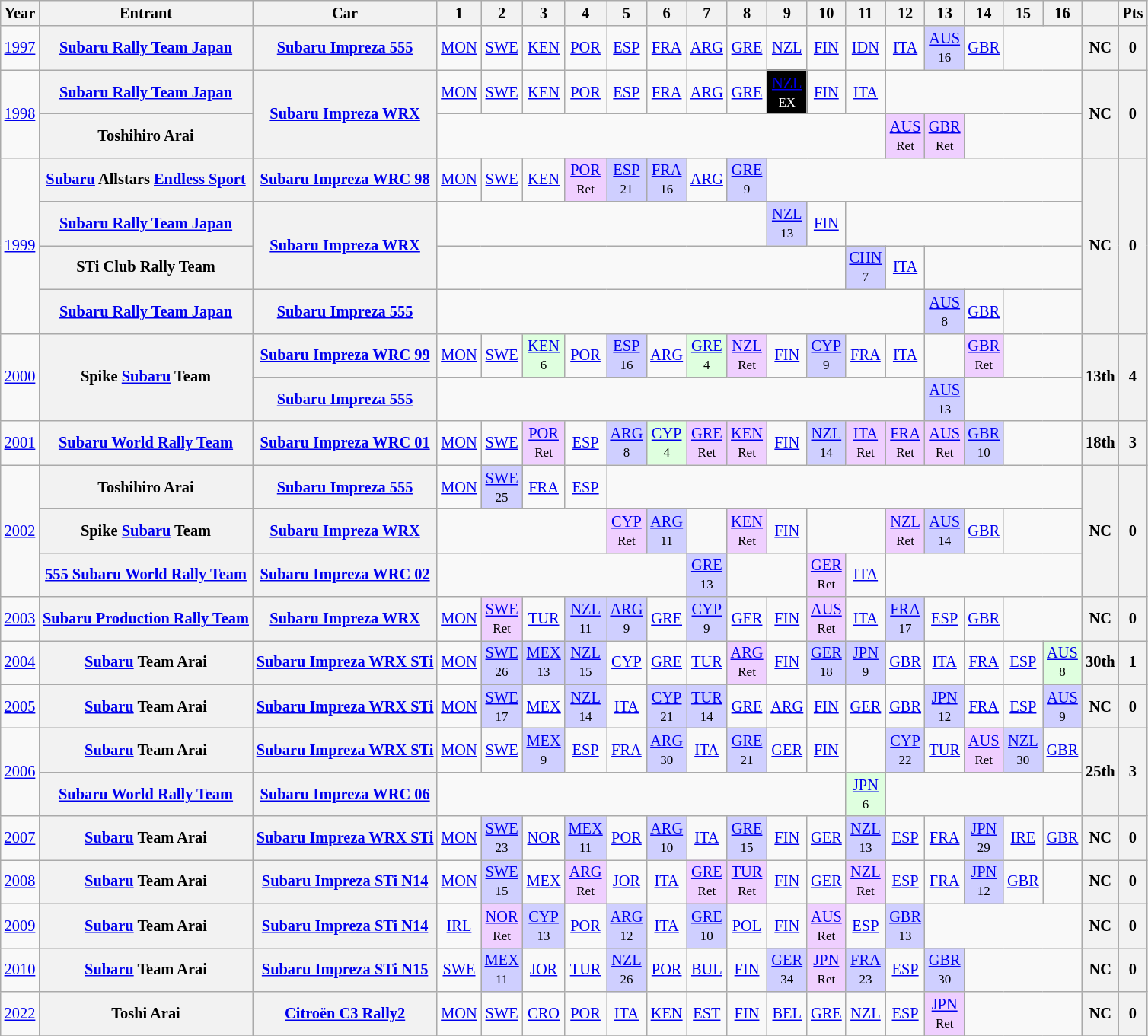<table class="wikitable" style="text-align:center; font-size:85%">
<tr>
<th>Year</th>
<th>Entrant</th>
<th>Car</th>
<th>1</th>
<th>2</th>
<th>3</th>
<th>4</th>
<th>5</th>
<th>6</th>
<th>7</th>
<th>8</th>
<th>9</th>
<th>10</th>
<th>11</th>
<th>12</th>
<th>13</th>
<th>14</th>
<th>15</th>
<th>16</th>
<th></th>
<th>Pts</th>
</tr>
<tr>
<td><a href='#'>1997</a></td>
<th nowrap><a href='#'>Subaru Rally Team Japan</a></th>
<th nowrap><a href='#'>Subaru Impreza 555</a></th>
<td><a href='#'>MON</a></td>
<td><a href='#'>SWE</a></td>
<td><a href='#'>KEN</a></td>
<td><a href='#'>POR</a></td>
<td><a href='#'>ESP</a></td>
<td><a href='#'>FRA</a></td>
<td><a href='#'>ARG</a></td>
<td><a href='#'>GRE</a></td>
<td><a href='#'>NZL</a></td>
<td><a href='#'>FIN</a></td>
<td><a href='#'>IDN</a></td>
<td><a href='#'>ITA</a></td>
<td style="background:#CFCFFF;"><a href='#'>AUS</a><br><small>16</small></td>
<td><a href='#'>GBR</a></td>
<td colspan=2></td>
<th>NC</th>
<th>0</th>
</tr>
<tr>
<td rowspan=2><a href='#'>1998</a></td>
<th nowrap><a href='#'>Subaru Rally Team Japan</a></th>
<th rowspan=2 nowrap><a href='#'>Subaru Impreza WRX</a></th>
<td><a href='#'>MON</a></td>
<td><a href='#'>SWE</a></td>
<td><a href='#'>KEN</a></td>
<td><a href='#'>POR</a></td>
<td><a href='#'>ESP</a></td>
<td><a href='#'>FRA</a></td>
<td><a href='#'>ARG</a></td>
<td><a href='#'>GRE</a></td>
<td style="background:#000000; color:#ffffff"><a href='#'><span>NZL</span></a><br><small>EX</small></td>
<td><a href='#'>FIN</a></td>
<td><a href='#'>ITA</a></td>
<td colspan=5></td>
<th rowspan=2>NC</th>
<th rowspan=2>0</th>
</tr>
<tr>
<th nowrap>Toshihiro Arai</th>
<td colspan=11></td>
<td style="background:#EFCFFF;"><a href='#'>AUS</a><br><small>Ret</small></td>
<td style="background:#EFCFFF;"><a href='#'>GBR</a><br><small>Ret</small></td>
<td colspan=3></td>
</tr>
<tr>
<td rowspan=4><a href='#'>1999</a></td>
<th nowrap><a href='#'>Subaru</a> Allstars <a href='#'>Endless Sport</a></th>
<th nowrap><a href='#'>Subaru Impreza WRC 98</a></th>
<td><a href='#'>MON</a></td>
<td><a href='#'>SWE</a></td>
<td><a href='#'>KEN</a></td>
<td style="background:#EFCFFF;"><a href='#'>POR</a><br><small>Ret</small></td>
<td style="background:#CFCFFF;"><a href='#'>ESP</a><br><small>21</small></td>
<td style="background:#CFCFFF;"><a href='#'>FRA</a><br><small>16</small></td>
<td><a href='#'>ARG</a></td>
<td style="background:#CFCFFF;"><a href='#'>GRE</a><br><small>9</small></td>
<td colspan=8></td>
<th rowspan=4>NC</th>
<th rowspan=4>0</th>
</tr>
<tr>
<th nowrap><a href='#'>Subaru Rally Team Japan</a></th>
<th rowspan=2 nowrap><a href='#'>Subaru Impreza WRX</a></th>
<td colspan=8></td>
<td style="background:#CFCFFF;"><a href='#'>NZL</a><br><small>13</small></td>
<td><a href='#'>FIN</a></td>
<td colspan=6></td>
</tr>
<tr>
<th nowrap>STi Club Rally Team</th>
<td colspan=10></td>
<td style="background:#CFCFFF;"><a href='#'>CHN</a><br><small>7</small></td>
<td><a href='#'>ITA</a></td>
<td colspan=4></td>
</tr>
<tr>
<th nowrap><a href='#'>Subaru Rally Team Japan</a></th>
<th nowrap><a href='#'>Subaru Impreza 555</a></th>
<td colspan=12></td>
<td style="background:#CFCFFF;"><a href='#'>AUS</a><br><small>8</small></td>
<td><a href='#'>GBR</a></td>
<td colspan=2></td>
</tr>
<tr>
<td rowspan=2><a href='#'>2000</a></td>
<th rowspan=2 nowrap>Spike <a href='#'>Subaru</a> Team</th>
<th nowrap><a href='#'>Subaru Impreza WRC 99</a></th>
<td><a href='#'>MON</a></td>
<td><a href='#'>SWE</a></td>
<td style="background:#DFFFDF;"><a href='#'>KEN</a><br><small>6</small></td>
<td><a href='#'>POR</a></td>
<td style="background:#CFCFFF;"><a href='#'>ESP</a><br><small>16</small></td>
<td><a href='#'>ARG</a></td>
<td style="background:#DFFFDF;"><a href='#'>GRE</a><br><small>4</small></td>
<td style="background:#EFCFFF;"><a href='#'>NZL</a><br><small>Ret</small></td>
<td><a href='#'>FIN</a></td>
<td style="background:#CFCFFF;"><a href='#'>CYP</a><br><small>9</small></td>
<td><a href='#'>FRA</a></td>
<td><a href='#'>ITA</a></td>
<td></td>
<td style="background:#EFCFFF;"><a href='#'>GBR</a><br><small>Ret</small></td>
<td colspan=2></td>
<th rowspan=2>13th</th>
<th rowspan=2>4</th>
</tr>
<tr>
<th nowrap><a href='#'>Subaru Impreza 555</a></th>
<td colspan=12></td>
<td style="background:#CFCFFF;"><a href='#'>AUS</a><br><small>13</small></td>
<td colspan=3></td>
</tr>
<tr>
<td><a href='#'>2001</a></td>
<th nowrap><a href='#'>Subaru World Rally Team</a></th>
<th nowrap><a href='#'>Subaru Impreza WRC 01</a></th>
<td><a href='#'>MON</a></td>
<td><a href='#'>SWE</a></td>
<td style="background:#EFCFFF;"><a href='#'>POR</a><br><small>Ret</small></td>
<td><a href='#'>ESP</a></td>
<td style="background:#CFCFFF;"><a href='#'>ARG</a><br><small>8</small></td>
<td style="background:#DFFFDF;"><a href='#'>CYP</a><br><small>4</small></td>
<td style="background:#EFCFFF;"><a href='#'>GRE</a><br><small>Ret</small></td>
<td style="background:#EFCFFF;"><a href='#'>KEN</a><br><small>Ret</small></td>
<td><a href='#'>FIN</a></td>
<td style="background:#CFCFFF;"><a href='#'>NZL</a><br><small>14</small></td>
<td style="background:#EFCFFF;"><a href='#'>ITA</a><br><small>Ret</small></td>
<td style="background:#EFCFFF;"><a href='#'>FRA</a><br><small>Ret</small></td>
<td style="background:#EFCFFF;"><a href='#'>AUS</a><br><small>Ret</small></td>
<td style="background:#CFCFFF;"><a href='#'>GBR</a><br><small>10</small></td>
<td colspan=2></td>
<th>18th</th>
<th>3</th>
</tr>
<tr>
<td rowspan=3><a href='#'>2002</a></td>
<th nowrap>Toshihiro Arai</th>
<th nowrap><a href='#'>Subaru Impreza 555</a></th>
<td><a href='#'>MON</a></td>
<td style="background:#CFCFFF;"><a href='#'>SWE</a><br><small>25</small></td>
<td><a href='#'>FRA</a></td>
<td><a href='#'>ESP</a></td>
<td colspan=12></td>
<th rowspan=3>NC</th>
<th rowspan=3>0</th>
</tr>
<tr>
<th nowrap>Spike <a href='#'>Subaru</a> Team</th>
<th nowrap><a href='#'>Subaru Impreza WRX</a></th>
<td colspan=4></td>
<td style="background:#EFCFFF;"><a href='#'>CYP</a><br><small>Ret</small></td>
<td style="background:#CFCFFF;"><a href='#'>ARG</a><br><small>11</small></td>
<td></td>
<td style="background:#EFCFFF;"><a href='#'>KEN</a><br><small>Ret</small></td>
<td><a href='#'>FIN</a></td>
<td colspan=2></td>
<td style="background:#EFCFFF;"><a href='#'>NZL</a><br><small>Ret</small></td>
<td style="background:#CFCFFF;"><a href='#'>AUS</a><br><small>14</small></td>
<td><a href='#'>GBR</a></td>
<td colspan=2></td>
</tr>
<tr>
<th nowrap><a href='#'>555 Subaru World Rally Team</a></th>
<th nowrap><a href='#'>Subaru Impreza WRC 02</a></th>
<td colspan=6></td>
<td style="background:#CFCFFF;"><a href='#'>GRE</a><br><small>13</small></td>
<td colspan=2></td>
<td style="background:#EFCFFF;"><a href='#'>GER</a><br><small>Ret</small></td>
<td><a href='#'>ITA</a></td>
<td colspan=5></td>
</tr>
<tr>
<td><a href='#'>2003</a></td>
<th nowrap><a href='#'>Subaru Production Rally Team</a></th>
<th nowrap><a href='#'>Subaru Impreza WRX</a></th>
<td><a href='#'>MON</a></td>
<td style="background:#EFCFFF;"><a href='#'>SWE</a><br><small>Ret</small></td>
<td><a href='#'>TUR</a></td>
<td style="background:#CFCFFF;"><a href='#'>NZL</a><br><small>11</small></td>
<td style="background:#CFCFFF;"><a href='#'>ARG</a><br><small>9</small></td>
<td><a href='#'>GRE</a></td>
<td style="background:#CFCFFF;"><a href='#'>CYP</a><br><small>9</small></td>
<td><a href='#'>GER</a></td>
<td><a href='#'>FIN</a></td>
<td style="background:#EFCFFF;"><a href='#'>AUS</a><br><small>Ret</small></td>
<td><a href='#'>ITA</a></td>
<td style="background:#CFCFFF;"><a href='#'>FRA</a><br><small>17</small></td>
<td><a href='#'>ESP</a></td>
<td><a href='#'>GBR</a></td>
<td colspan=2></td>
<th>NC</th>
<th>0</th>
</tr>
<tr>
<td><a href='#'>2004</a></td>
<th nowrap><a href='#'>Subaru</a> Team Arai</th>
<th nowrap><a href='#'>Subaru Impreza WRX STi</a></th>
<td><a href='#'>MON</a></td>
<td style="background:#CFCFFF;"><a href='#'>SWE</a><br><small>26</small></td>
<td style="background:#CFCFFF;"><a href='#'>MEX</a><br><small>13</small></td>
<td style="background:#CFCFFF;"><a href='#'>NZL</a><br><small>15</small></td>
<td><a href='#'>CYP</a></td>
<td><a href='#'>GRE</a></td>
<td><a href='#'>TUR</a></td>
<td style="background:#EFCFFF;"><a href='#'>ARG</a><br><small>Ret</small></td>
<td><a href='#'>FIN</a></td>
<td style="background:#CFCFFF;"><a href='#'>GER</a><br><small>18</small></td>
<td style="background:#CFCFFF;"><a href='#'>JPN</a><br><small>9</small></td>
<td><a href='#'>GBR</a></td>
<td><a href='#'>ITA</a></td>
<td><a href='#'>FRA</a></td>
<td><a href='#'>ESP</a></td>
<td style="background:#DFFFDF;"><a href='#'>AUS</a><br><small>8</small></td>
<th>30th</th>
<th>1</th>
</tr>
<tr>
<td><a href='#'>2005</a></td>
<th nowrap><a href='#'>Subaru</a> Team Arai</th>
<th nowrap><a href='#'>Subaru Impreza WRX STi</a></th>
<td><a href='#'>MON</a></td>
<td style="background:#CFCFFF;"><a href='#'>SWE</a><br><small>17</small></td>
<td><a href='#'>MEX</a></td>
<td style="background:#CFCFFF;"><a href='#'>NZL</a><br><small>14</small></td>
<td><a href='#'>ITA</a></td>
<td style="background:#CFCFFF;"><a href='#'>CYP</a><br><small>21</small></td>
<td style="background:#CFCFFF;"><a href='#'>TUR</a><br><small>14</small></td>
<td><a href='#'>GRE</a></td>
<td><a href='#'>ARG</a></td>
<td><a href='#'>FIN</a></td>
<td><a href='#'>GER</a></td>
<td><a href='#'>GBR</a></td>
<td style="background:#CFCFFF;"><a href='#'>JPN</a><br><small>12</small></td>
<td><a href='#'>FRA</a></td>
<td><a href='#'>ESP</a></td>
<td style="background:#CFCFFF;"><a href='#'>AUS</a><br><small>9</small></td>
<th>NC</th>
<th>0</th>
</tr>
<tr>
<td rowspan=2><a href='#'>2006</a></td>
<th nowrap><a href='#'>Subaru</a> Team Arai</th>
<th nowrap><a href='#'>Subaru Impreza WRX STi</a></th>
<td><a href='#'>MON</a></td>
<td><a href='#'>SWE</a></td>
<td style="background:#CFCFFF;"><a href='#'>MEX</a><br><small>9</small></td>
<td><a href='#'>ESP</a></td>
<td><a href='#'>FRA</a></td>
<td style="background:#CFCFFF;"><a href='#'>ARG</a><br><small>30</small></td>
<td><a href='#'>ITA</a></td>
<td style="background:#CFCFFF;"><a href='#'>GRE</a><br><small>21</small></td>
<td><a href='#'>GER</a></td>
<td><a href='#'>FIN</a></td>
<td></td>
<td style="background:#CFCFFF;"><a href='#'>CYP</a><br><small>22</small></td>
<td><a href='#'>TUR</a></td>
<td style="background:#EFCFFF;"><a href='#'>AUS</a><br><small>Ret</small></td>
<td style="background:#CFCFFF;"><a href='#'>NZL</a><br><small>30</small></td>
<td><a href='#'>GBR</a></td>
<th rowspan=2>25th</th>
<th rowspan=2>3</th>
</tr>
<tr>
<th nowrap><a href='#'>Subaru World Rally Team</a></th>
<th nowrap><a href='#'>Subaru Impreza WRC 06</a></th>
<td colspan=10></td>
<td style="background:#DFFFDF;"><a href='#'>JPN</a><br><small>6</small></td>
<td colspan=5></td>
</tr>
<tr>
<td><a href='#'>2007</a></td>
<th nowrap><a href='#'>Subaru</a> Team Arai</th>
<th nowrap><a href='#'>Subaru Impreza WRX STi</a></th>
<td><a href='#'>MON</a></td>
<td style="background:#CFCFFF;"><a href='#'>SWE</a><br><small>23</small></td>
<td><a href='#'>NOR</a></td>
<td style="background:#CFCFFF;"><a href='#'>MEX</a><br><small>11</small></td>
<td><a href='#'>POR</a></td>
<td style="background:#CFCFFF;"><a href='#'>ARG</a><br><small>10</small></td>
<td><a href='#'>ITA</a></td>
<td style="background:#CFCFFF;"><a href='#'>GRE</a><br><small>15</small></td>
<td><a href='#'>FIN</a></td>
<td><a href='#'>GER</a></td>
<td style="background:#CFCFFF;"><a href='#'>NZL</a><br><small>13</small></td>
<td><a href='#'>ESP</a></td>
<td><a href='#'>FRA</a></td>
<td style="background:#CFCFFF;"><a href='#'>JPN</a><br><small>29</small></td>
<td><a href='#'>IRE</a></td>
<td><a href='#'>GBR</a></td>
<th>NC</th>
<th>0</th>
</tr>
<tr>
<td><a href='#'>2008</a></td>
<th nowrap><a href='#'>Subaru</a> Team Arai</th>
<th nowrap><a href='#'>Subaru Impreza STi N14</a></th>
<td><a href='#'>MON</a></td>
<td style="background:#CFCFFF;"><a href='#'>SWE</a><br><small>15</small></td>
<td><a href='#'>MEX</a></td>
<td style="background:#EFCFFF;"><a href='#'>ARG</a><br><small>Ret</small></td>
<td><a href='#'>JOR</a></td>
<td><a href='#'>ITA</a></td>
<td style="background:#EFCFFF;"><a href='#'>GRE</a><br><small>Ret</small></td>
<td style="background:#EFCFFF;"><a href='#'>TUR</a><br><small>Ret</small></td>
<td><a href='#'>FIN</a></td>
<td><a href='#'>GER</a></td>
<td style="background:#EFCFFF;"><a href='#'>NZL</a><br><small>Ret</small></td>
<td><a href='#'>ESP</a></td>
<td><a href='#'>FRA</a></td>
<td style="background:#CFCFFF;"><a href='#'>JPN</a><br><small>12</small></td>
<td><a href='#'>GBR</a></td>
<td></td>
<th>NC</th>
<th>0</th>
</tr>
<tr>
<td><a href='#'>2009</a></td>
<th nowrap><a href='#'>Subaru</a> Team Arai</th>
<th nowrap><a href='#'>Subaru Impreza STi N14</a></th>
<td><a href='#'>IRL</a></td>
<td style="background:#EFCFFF;"><a href='#'>NOR</a><br><small>Ret</small></td>
<td style="background:#CFCFFF;"><a href='#'>CYP</a><br><small>13</small></td>
<td><a href='#'>POR</a></td>
<td style="background:#CFCFFF;"><a href='#'>ARG</a><br><small>12</small></td>
<td><a href='#'>ITA</a></td>
<td style="background:#CFCFFF;"><a href='#'>GRE</a><br><small>10</small></td>
<td><a href='#'>POL</a></td>
<td><a href='#'>FIN</a></td>
<td style="background:#EFCFFF;"><a href='#'>AUS</a><br><small>Ret</small></td>
<td><a href='#'>ESP</a></td>
<td style="background:#CFCFFF;"><a href='#'>GBR</a><br><small>13</small></td>
<td colspan=4></td>
<th>NC</th>
<th>0</th>
</tr>
<tr>
<td><a href='#'>2010</a></td>
<th nowrap><a href='#'>Subaru</a> Team Arai</th>
<th nowrap><a href='#'>Subaru Impreza STi N15</a></th>
<td><a href='#'>SWE</a></td>
<td style="background:#CFCFFF;"><a href='#'>MEX</a><br><small>11</small></td>
<td><a href='#'>JOR</a></td>
<td><a href='#'>TUR</a></td>
<td style="background:#CFCFFF;"><a href='#'>NZL</a><br><small>26</small></td>
<td><a href='#'>POR</a></td>
<td><a href='#'>BUL</a></td>
<td><a href='#'>FIN</a></td>
<td style="background:#CFCFFF;"><a href='#'>GER</a><br><small>34</small></td>
<td style="background:#EFCFFF;"><a href='#'>JPN</a><br><small>Ret</small></td>
<td style="background:#CFCFFF;"><a href='#'>FRA</a><br><small>23</small></td>
<td><a href='#'>ESP</a></td>
<td style="background:#CFCFFF;"><a href='#'>GBR</a><br><small>30</small></td>
<td colspan=3></td>
<th>NC</th>
<th>0</th>
</tr>
<tr>
<td><a href='#'>2022</a></td>
<th nowrap>Toshi Arai</th>
<th nowrap><a href='#'>Citroën C3 Rally2</a></th>
<td><a href='#'>MON</a></td>
<td><a href='#'>SWE</a></td>
<td><a href='#'>CRO</a></td>
<td><a href='#'>POR</a></td>
<td><a href='#'>ITA</a></td>
<td><a href='#'>KEN</a></td>
<td><a href='#'>EST</a></td>
<td><a href='#'>FIN</a></td>
<td><a href='#'>BEL</a></td>
<td><a href='#'>GRE</a></td>
<td><a href='#'>NZL</a></td>
<td><a href='#'>ESP</a></td>
<td style="background:#EFCFFF;"><a href='#'>JPN</a><br><small>Ret</small></td>
<td colspan=3></td>
<th>NC</th>
<th>0</th>
</tr>
<tr>
</tr>
</table>
